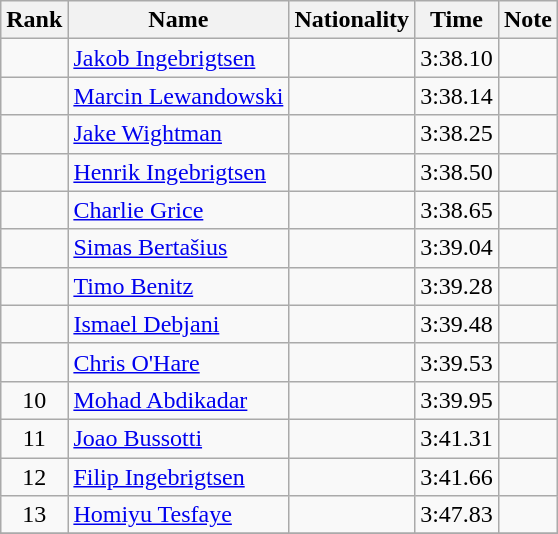<table class="wikitable sortable" style="text-align:center">
<tr>
<th>Rank</th>
<th>Name</th>
<th>Nationality</th>
<th>Time</th>
<th>Note</th>
</tr>
<tr>
<td></td>
<td align=left><a href='#'>Jakob Ingebrigtsen</a></td>
<td align=left></td>
<td>3:38.10</td>
<td></td>
</tr>
<tr>
<td></td>
<td align=left><a href='#'>Marcin Lewandowski</a></td>
<td align=left></td>
<td>3:38.14</td>
<td></td>
</tr>
<tr>
<td></td>
<td align=left><a href='#'>Jake Wightman</a></td>
<td align=left></td>
<td>3:38.25</td>
<td></td>
</tr>
<tr>
<td></td>
<td align=left><a href='#'>Henrik Ingebrigtsen</a></td>
<td align=left></td>
<td>3:38.50</td>
<td></td>
</tr>
<tr>
<td></td>
<td align=left><a href='#'>Charlie Grice</a></td>
<td align=left></td>
<td>3:38.65</td>
<td></td>
</tr>
<tr>
<td></td>
<td align=left><a href='#'>Simas Bertašius</a></td>
<td align=left></td>
<td>3:39.04</td>
<td></td>
</tr>
<tr>
<td></td>
<td align=left><a href='#'>Timo Benitz</a></td>
<td align=left></td>
<td>3:39.28</td>
<td></td>
</tr>
<tr>
<td></td>
<td align=left><a href='#'>Ismael Debjani</a></td>
<td align=left></td>
<td>3:39.48</td>
<td></td>
</tr>
<tr>
<td></td>
<td align=left><a href='#'>Chris O'Hare</a></td>
<td align=left></td>
<td>3:39.53</td>
<td></td>
</tr>
<tr>
<td>10</td>
<td align=left><a href='#'>Mohad Abdikadar</a></td>
<td align=left></td>
<td>3:39.95</td>
<td></td>
</tr>
<tr>
<td>11</td>
<td align=left><a href='#'>Joao Bussotti</a></td>
<td align=left></td>
<td>3:41.31</td>
<td></td>
</tr>
<tr>
<td>12</td>
<td align=left><a href='#'>Filip Ingebrigtsen</a></td>
<td align=left></td>
<td>3:41.66</td>
<td></td>
</tr>
<tr>
<td>13</td>
<td align=left><a href='#'>Homiyu Tesfaye</a></td>
<td align=left></td>
<td>3:47.83</td>
<td></td>
</tr>
<tr>
</tr>
</table>
